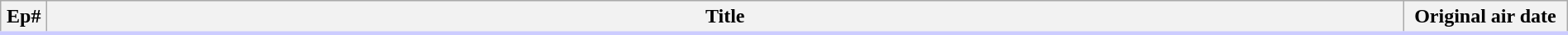<table class="wikitable" width="100%">
<tr style="border-bottom: 3px solid #CCF">
<th width="30">Ep#</th>
<th>Title</th>
<th width="125">Original air date<br>

















































</th>
</tr>
</table>
